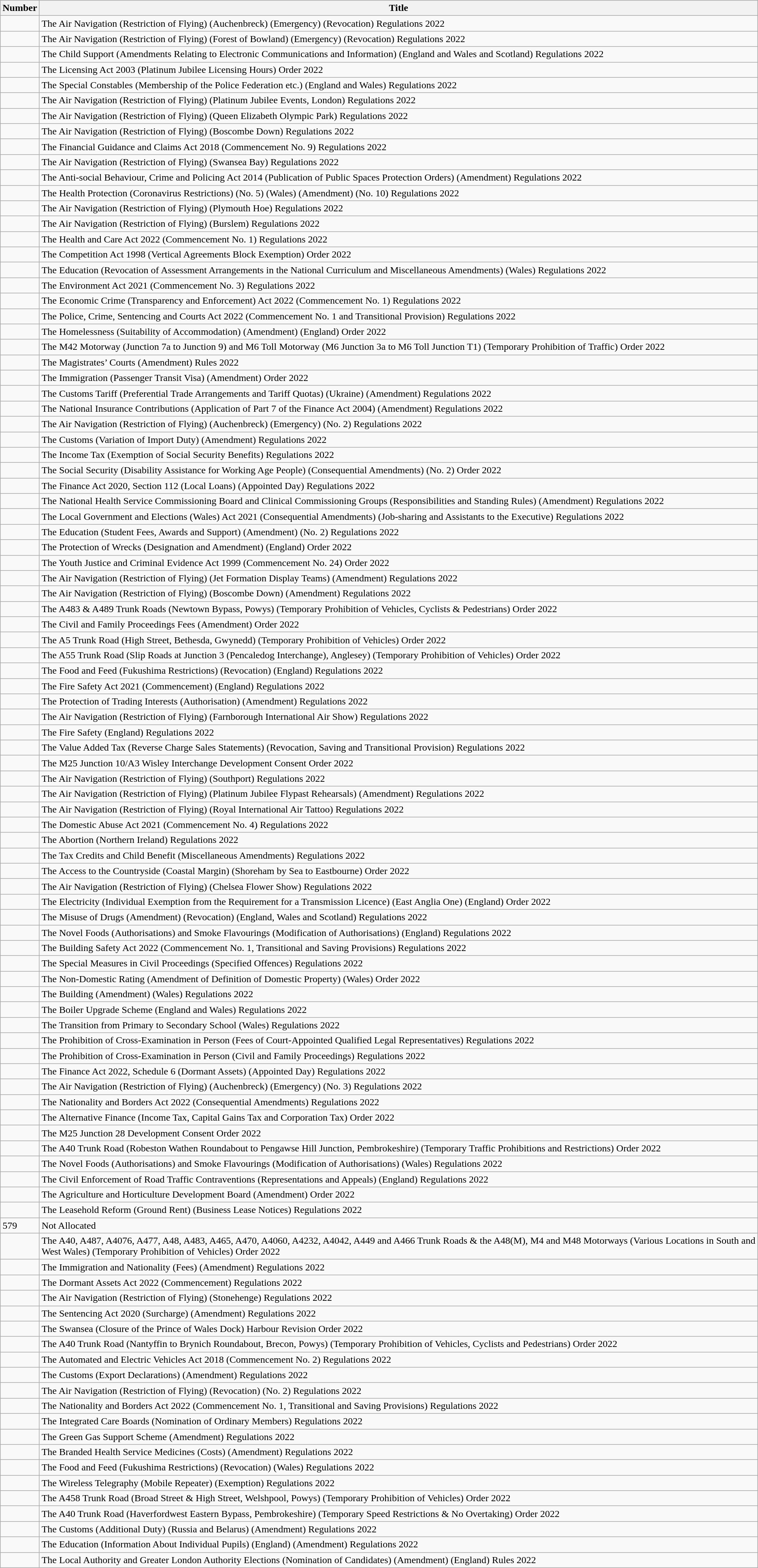<table class="wikitable collapsible">
<tr>
<th>Number</th>
<th>Title</th>
</tr>
<tr>
<td></td>
<td>The Air Navigation (Restriction of Flying) (Auchenbreck) (Emergency) (Revocation) Regulations 2022</td>
</tr>
<tr>
<td></td>
<td>The Air Navigation (Restriction of Flying) (Forest of Bowland) (Emergency) (Revocation) Regulations 2022</td>
</tr>
<tr>
<td></td>
<td>The Child Support (Amendments Relating to Electronic Communications and Information) (England and Wales and Scotland) Regulations 2022</td>
</tr>
<tr>
<td></td>
<td>The Licensing Act 2003 (Platinum Jubilee Licensing Hours) Order 2022</td>
</tr>
<tr>
<td></td>
<td>The Special Constables (Membership of the Police Federation etc.) (England and Wales) Regulations 2022</td>
</tr>
<tr>
<td></td>
<td>The Air Navigation (Restriction of Flying) (Platinum Jubilee Events, London) Regulations 2022</td>
</tr>
<tr>
<td></td>
<td>The Air Navigation (Restriction of Flying) (Queen Elizabeth Olympic Park) Regulations 2022</td>
</tr>
<tr>
<td></td>
<td>The Air Navigation (Restriction of Flying) (Boscombe Down) Regulations 2022</td>
</tr>
<tr>
<td></td>
<td>The Financial Guidance and Claims Act 2018 (Commencement No. 9) Regulations 2022</td>
</tr>
<tr>
<td></td>
<td>The Air Navigation (Restriction of Flying) (Swansea Bay) Regulations 2022</td>
</tr>
<tr>
<td></td>
<td>The Anti-social Behaviour, Crime and Policing Act 2014 (Publication of Public Spaces Protection Orders) (Amendment) Regulations 2022</td>
</tr>
<tr>
<td></td>
<td>The Health Protection (Coronavirus Restrictions) (No. 5) (Wales) (Amendment) (No. 10) Regulations 2022</td>
</tr>
<tr>
<td></td>
<td>The Air Navigation (Restriction of Flying) (Plymouth Hoe) Regulations 2022</td>
</tr>
<tr>
<td></td>
<td>The Air Navigation (Restriction of Flying) (Burslem) Regulations 2022</td>
</tr>
<tr>
<td></td>
<td>The Health and Care Act 2022 (Commencement No. 1) Regulations 2022</td>
</tr>
<tr>
<td></td>
<td>The Competition Act 1998 (Vertical Agreements Block Exemption) Order 2022</td>
</tr>
<tr>
<td></td>
<td>The Education (Revocation of Assessment Arrangements in the National Curriculum and Miscellaneous Amendments) (Wales) Regulations 2022</td>
</tr>
<tr>
<td></td>
<td>The Environment Act 2021 (Commencement No. 3) Regulations 2022</td>
</tr>
<tr>
<td></td>
<td>The Economic Crime (Transparency and Enforcement) Act 2022 (Commencement No. 1) Regulations 2022</td>
</tr>
<tr>
<td></td>
<td>The Police, Crime, Sentencing and Courts Act 2022 (Commencement No. 1 and Transitional Provision) Regulations 2022</td>
</tr>
<tr>
<td></td>
<td>The Homelessness (Suitability of Accommodation) (Amendment) (England) Order 2022</td>
</tr>
<tr>
<td></td>
<td>The M42 Motorway (Junction 7a to Junction 9) and M6 Toll Motorway (M6 Junction 3a to M6 Toll Junction T1) (Temporary Prohibition of Traffic) Order 2022</td>
</tr>
<tr>
<td></td>
<td>The Magistrates’ Courts (Amendment) Rules 2022</td>
</tr>
<tr>
<td></td>
<td>The Immigration (Passenger Transit Visa) (Amendment) Order 2022</td>
</tr>
<tr>
<td></td>
<td>The Customs Tariff (Preferential Trade Arrangements and Tariff Quotas) (Ukraine) (Amendment) Regulations 2022</td>
</tr>
<tr>
<td></td>
<td>The National Insurance Contributions (Application of Part 7 of the Finance Act 2004) (Amendment) Regulations 2022</td>
</tr>
<tr>
<td></td>
<td>The Air Navigation (Restriction of Flying) (Auchenbreck) (Emergency) (No. 2) Regulations 2022</td>
</tr>
<tr>
<td></td>
<td>The Customs (Variation of Import Duty) (Amendment) Regulations 2022</td>
</tr>
<tr>
<td></td>
<td>The Income Tax (Exemption of Social Security Benefits) Regulations 2022</td>
</tr>
<tr>
<td></td>
<td>The Social Security (Disability Assistance for Working Age People) (Consequential Amendments) (No. 2) Order 2022</td>
</tr>
<tr>
<td></td>
<td>The Finance Act 2020, Section 112 (Local Loans) (Appointed Day) Regulations 2022</td>
</tr>
<tr>
<td></td>
<td>The National Health Service Commissioning Board and Clinical Commissioning Groups (Responsibilities and Standing Rules) (Amendment) Regulations 2022</td>
</tr>
<tr>
<td></td>
<td>The Local Government and Elections (Wales) Act 2021 (Consequential Amendments) (Job-sharing and Assistants to the Executive) Regulations 2022</td>
</tr>
<tr>
<td></td>
<td>The Education (Student Fees, Awards and Support) (Amendment) (No. 2) Regulations 2022</td>
</tr>
<tr>
<td></td>
<td>The Protection of Wrecks (Designation and Amendment) (England) Order 2022</td>
</tr>
<tr>
<td></td>
<td>The Youth Justice and Criminal Evidence Act 1999 (Commencement No. 24) Order 2022</td>
</tr>
<tr>
<td></td>
<td>The Air Navigation (Restriction of Flying) (Jet Formation Display Teams) (Amendment) Regulations 2022</td>
</tr>
<tr>
<td></td>
<td>The Air Navigation (Restriction of Flying) (Boscombe Down) (Amendment) Regulations 2022</td>
</tr>
<tr>
<td></td>
<td>The A483 & A489 Trunk Roads (Newtown Bypass, Powys) (Temporary Prohibition of Vehicles, Cyclists & Pedestrians) Order 2022</td>
</tr>
<tr>
<td></td>
<td>The Civil and Family Proceedings Fees (Amendment) Order 2022</td>
</tr>
<tr>
<td></td>
<td>The A5 Trunk Road (High Street, Bethesda, Gwynedd) (Temporary Prohibition of Vehicles) Order 2022</td>
</tr>
<tr>
<td></td>
<td>The A55 Trunk Road (Slip Roads at Junction 3 (Pencaledog Interchange), Anglesey) (Temporary Prohibition of Vehicles) Order 2022</td>
</tr>
<tr>
<td></td>
<td>The Food and Feed (Fukushima Restrictions) (Revocation) (England) Regulations 2022</td>
</tr>
<tr>
<td></td>
<td>The Fire Safety Act 2021 (Commencement) (England) Regulations 2022</td>
</tr>
<tr>
<td></td>
<td>The Protection of Trading Interests (Authorisation) (Amendment) Regulations 2022</td>
</tr>
<tr>
<td></td>
<td>The Air Navigation (Restriction of Flying) (Farnborough International Air Show) Regulations 2022</td>
</tr>
<tr>
<td></td>
<td>The Fire Safety (England) Regulations 2022</td>
</tr>
<tr>
<td></td>
<td>The Value Added Tax (Reverse Charge Sales Statements) (Revocation, Saving and Transitional Provision) Regulations 2022</td>
</tr>
<tr>
<td></td>
<td>The M25 Junction 10/A3 Wisley Interchange Development Consent Order 2022</td>
</tr>
<tr>
<td></td>
<td>The Air Navigation (Restriction of Flying) (Southport) Regulations 2022</td>
</tr>
<tr>
<td></td>
<td>The Air Navigation (Restriction of Flying) (Platinum Jubilee Flypast Rehearsals) (Amendment) Regulations 2022</td>
</tr>
<tr>
<td></td>
<td>The Air Navigation (Restriction of Flying) (Royal International Air Tattoo) Regulations 2022</td>
</tr>
<tr>
<td></td>
<td>The Domestic Abuse Act 2021 (Commencement No. 4) Regulations 2022</td>
</tr>
<tr>
<td></td>
<td>The Abortion (Northern Ireland) Regulations 2022</td>
</tr>
<tr>
<td></td>
<td>The Tax Credits and Child Benefit (Miscellaneous Amendments) Regulations 2022</td>
</tr>
<tr>
<td></td>
<td>The Access to the Countryside (Coastal Margin) (Shoreham by Sea to Eastbourne) Order 2022</td>
</tr>
<tr>
<td></td>
<td>The Air Navigation (Restriction of Flying) (Chelsea Flower Show) Regulations 2022</td>
</tr>
<tr>
<td></td>
<td>The Electricity (Individual Exemption from the Requirement for a Transmission Licence) (East Anglia One) (England) Order 2022</td>
</tr>
<tr>
<td></td>
<td>The Misuse of Drugs (Amendment) (Revocation) (England, Wales and Scotland) Regulations 2022</td>
</tr>
<tr>
<td></td>
<td>The Novel Foods (Authorisations) and Smoke Flavourings (Modification of Authorisations) (England) Regulations 2022</td>
</tr>
<tr>
<td></td>
<td>The Building Safety Act 2022 (Commencement No. 1, Transitional and Saving Provisions) Regulations 2022</td>
</tr>
<tr>
<td></td>
<td>The Special Measures in Civil Proceedings (Specified Offences) Regulations 2022</td>
</tr>
<tr>
<td></td>
<td>The Non-Domestic Rating (Amendment of Definition of Domestic Property) (Wales) Order 2022</td>
</tr>
<tr>
<td></td>
<td>The Building (Amendment) (Wales) Regulations 2022</td>
</tr>
<tr>
<td></td>
<td>The Boiler Upgrade Scheme (England and Wales) Regulations 2022</td>
</tr>
<tr>
<td></td>
<td>The Transition from Primary to Secondary School (Wales) Regulations 2022</td>
</tr>
<tr>
<td></td>
<td>The Prohibition of Cross-Examination in Person (Fees of Court-Appointed Qualified Legal Representatives) Regulations 2022</td>
</tr>
<tr>
<td></td>
<td>The Prohibition of Cross-Examination in Person (Civil and Family Proceedings) Regulations 2022</td>
</tr>
<tr>
<td></td>
<td>The Finance Act 2022, Schedule 6 (Dormant Assets) (Appointed Day) Regulations 2022</td>
</tr>
<tr>
<td></td>
<td>The Air Navigation (Restriction of Flying) (Auchenbreck) (Emergency) (No. 3) Regulations 2022</td>
</tr>
<tr>
<td></td>
<td>The Nationality and Borders Act 2022 (Consequential Amendments) Regulations 2022</td>
</tr>
<tr>
<td></td>
<td>The Alternative Finance (Income Tax, Capital Gains Tax and Corporation Tax) Order 2022</td>
</tr>
<tr>
<td></td>
<td>The M25 Junction 28 Development Consent Order 2022</td>
</tr>
<tr>
<td></td>
<td>The A40 Trunk Road (Robeston Wathen Roundabout to Pengawse Hill Junction, Pembrokeshire) (Temporary Traffic Prohibitions and Restrictions) Order 2022</td>
</tr>
<tr>
<td></td>
<td>The Novel Foods (Authorisations) and Smoke Flavourings (Modification of Authorisations) (Wales) Regulations 2022</td>
</tr>
<tr>
<td></td>
<td>The Civil Enforcement of Road Traffic Contraventions (Representations and Appeals) (England) Regulations 2022</td>
</tr>
<tr>
<td></td>
<td>The Agriculture and Horticulture Development Board (Amendment) Order 2022</td>
</tr>
<tr>
<td></td>
<td>The Leasehold Reform (Ground Rent) (Business Lease Notices) Regulations 2022</td>
</tr>
<tr>
<td>579</td>
<td>Not Allocated</td>
</tr>
<tr>
<td></td>
<td>The A40, A487, A4076, A477, A48, A483, A465, A470, A4060, A4232, A4042, A449 and A466 Trunk Roads & the A48(M), M4 and M48 Motorways (Various Locations in South and West Wales) (Temporary Prohibition of Vehicles) Order 2022</td>
</tr>
<tr>
<td></td>
<td>The Immigration and Nationality (Fees) (Amendment) Regulations 2022</td>
</tr>
<tr>
<td></td>
<td>The Dormant Assets Act 2022 (Commencement) Regulations 2022</td>
</tr>
<tr>
<td></td>
<td>The Air Navigation (Restriction of Flying) (Stonehenge) Regulations 2022</td>
</tr>
<tr>
<td></td>
<td>The Sentencing Act 2020 (Surcharge) (Amendment) Regulations 2022</td>
</tr>
<tr>
<td></td>
<td>The Swansea (Closure of the Prince of Wales Dock) Harbour Revision Order 2022</td>
</tr>
<tr>
<td></td>
<td>The A40 Trunk Road (Nantyffin to Brynich Roundabout, Brecon, Powys) (Temporary Prohibition of Vehicles, Cyclists and Pedestrians) Order 2022</td>
</tr>
<tr>
<td></td>
<td>The Automated and Electric Vehicles Act 2018 (Commencement No. 2) Regulations 2022</td>
</tr>
<tr>
<td></td>
<td>The Customs (Export Declarations) (Amendment) Regulations 2022</td>
</tr>
<tr>
<td></td>
<td>The Air Navigation (Restriction of Flying) (Revocation) (No. 2) Regulations 2022</td>
</tr>
<tr>
<td></td>
<td>The Nationality and Borders Act 2022 (Commencement No. 1, Transitional and Saving Provisions) Regulations 2022</td>
</tr>
<tr>
<td></td>
<td>The Integrated Care Boards (Nomination of Ordinary Members) Regulations 2022</td>
</tr>
<tr>
<td></td>
<td>The Green Gas Support Scheme (Amendment) Regulations 2022</td>
</tr>
<tr>
<td></td>
<td>The Branded Health Service Medicines (Costs) (Amendment) Regulations 2022</td>
</tr>
<tr>
<td></td>
<td>The Food and Feed (Fukushima Restrictions) (Revocation) (Wales) Regulations 2022</td>
</tr>
<tr>
<td></td>
<td>The Wireless Telegraphy (Mobile Repeater) (Exemption) Regulations 2022</td>
</tr>
<tr>
<td></td>
<td>The A458 Trunk Road (Broad Street & High Street, Welshpool, Powys) (Temporary Prohibition of Vehicles) Order 2022</td>
</tr>
<tr>
<td></td>
<td>The A40 Trunk Road (Haverfordwest Eastern Bypass, Pembrokeshire) (Temporary Speed Restrictions & No Overtaking) Order 2022</td>
</tr>
<tr>
<td></td>
<td>The Customs (Additional Duty) (Russia and Belarus) (Amendment) Regulations 2022</td>
</tr>
<tr>
<td></td>
<td>The Education (Information About Individual Pupils) (England) (Amendment) Regulations 2022</td>
</tr>
<tr>
<td></td>
<td>The Local Authority and Greater London Authority Elections (Nomination of Candidates) (Amendment) (England) Rules 2022</td>
</tr>
</table>
